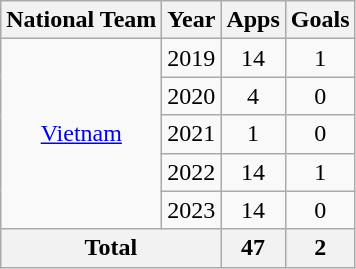<table class="wikitable" style="text-align:center">
<tr>
<th>National Team</th>
<th>Year</th>
<th>Apps</th>
<th>Goals</th>
</tr>
<tr>
<td rowspan="5"><a href='#'>Vietnam</a></td>
<td>2019</td>
<td>14</td>
<td>1</td>
</tr>
<tr>
<td>2020</td>
<td>4</td>
<td>0</td>
</tr>
<tr>
<td>2021</td>
<td>1</td>
<td>0</td>
</tr>
<tr>
<td>2022</td>
<td>14</td>
<td>1</td>
</tr>
<tr>
<td>2023</td>
<td>14</td>
<td>0</td>
</tr>
<tr>
<th colspan=2>Total</th>
<th>47</th>
<th>2</th>
</tr>
</table>
